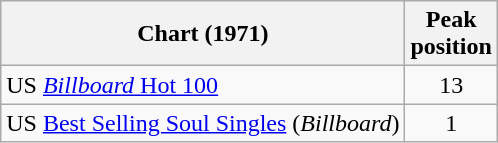<table class="wikitable sortable">
<tr>
<th>Chart (1971)</th>
<th>Peak<br>position</th>
</tr>
<tr>
<td>US <a href='#'><em>Billboard</em> Hot 100</a></td>
<td align="center">13</td>
</tr>
<tr>
<td>US <a href='#'>Best Selling Soul Singles</a> (<em>Billboard</em>)</td>
<td align="center">1</td>
</tr>
</table>
